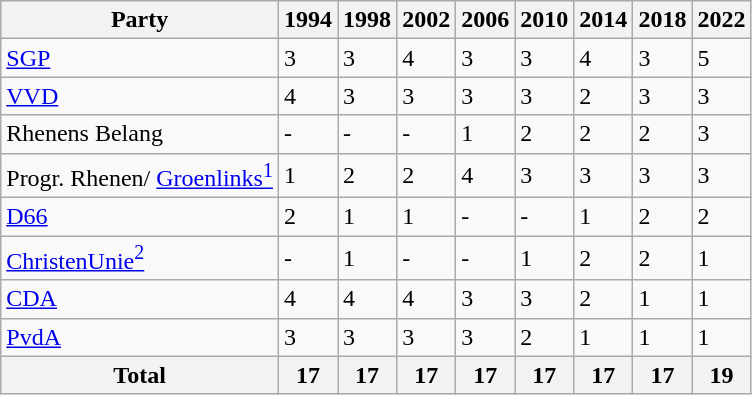<table class="wikitable">
<tr>
<th>Party</th>
<th>1994</th>
<th>1998</th>
<th>2002</th>
<th>2006</th>
<th>2010</th>
<th>2014</th>
<th>2018</th>
<th>2022</th>
</tr>
<tr>
<td><a href='#'>SGP</a></td>
<td>3</td>
<td>3</td>
<td>4</td>
<td>3</td>
<td>3</td>
<td>4</td>
<td>3</td>
<td>5</td>
</tr>
<tr>
<td><a href='#'>VVD</a></td>
<td>4</td>
<td>3</td>
<td>3</td>
<td>3</td>
<td>3</td>
<td>2</td>
<td>3</td>
<td>3</td>
</tr>
<tr>
<td>Rhenens Belang</td>
<td>-</td>
<td>-</td>
<td>-</td>
<td>1</td>
<td>2</td>
<td>2</td>
<td>2</td>
<td>3</td>
</tr>
<tr>
<td>Progr. Rhenen/ <a href='#'>Groenlinks<sup>1</sup></a></td>
<td>1</td>
<td>2</td>
<td>2</td>
<td>4</td>
<td>3</td>
<td>3</td>
<td>3</td>
<td>3</td>
</tr>
<tr>
<td><a href='#'>D66</a></td>
<td>2</td>
<td>1</td>
<td>1</td>
<td>-</td>
<td>-</td>
<td>1</td>
<td>2</td>
<td>2</td>
</tr>
<tr>
<td><a href='#'>ChristenUnie<sup>2</sup></a></td>
<td>-</td>
<td>1</td>
<td>-</td>
<td>-</td>
<td>1</td>
<td>2</td>
<td>2</td>
<td>1</td>
</tr>
<tr>
<td><a href='#'>CDA</a></td>
<td>4</td>
<td>4</td>
<td>4</td>
<td>3</td>
<td>3</td>
<td>2</td>
<td>1</td>
<td>1</td>
</tr>
<tr>
<td><a href='#'>PvdA</a></td>
<td>3</td>
<td>3</td>
<td>3</td>
<td>3</td>
<td>2</td>
<td>1</td>
<td>1</td>
<td>1</td>
</tr>
<tr>
<th>Total</th>
<th>17</th>
<th>17</th>
<th>17</th>
<th>17</th>
<th>17</th>
<th>17</th>
<th>17</th>
<th>19</th>
</tr>
</table>
